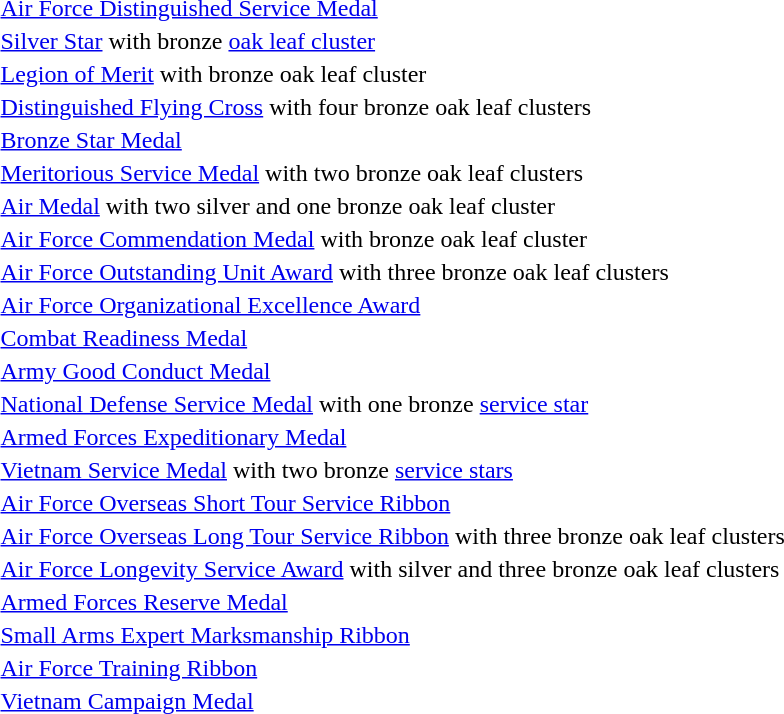<table>
<tr>
<td></td>
<td><a href='#'>Air Force Distinguished Service Medal</a></td>
</tr>
<tr>
<td></td>
<td><a href='#'>Silver Star</a> with bronze <a href='#'>oak leaf cluster</a></td>
</tr>
<tr>
<td></td>
<td><a href='#'>Legion of Merit</a> with bronze oak leaf cluster</td>
</tr>
<tr>
<td></td>
<td><a href='#'>Distinguished Flying Cross</a> with four bronze oak leaf clusters</td>
</tr>
<tr>
<td></td>
<td><a href='#'>Bronze Star Medal</a></td>
</tr>
<tr>
<td></td>
<td><a href='#'>Meritorious Service Medal</a> with two bronze oak leaf clusters</td>
</tr>
<tr>
<td></td>
<td><a href='#'>Air Medal</a> with two silver and one bronze oak leaf cluster</td>
</tr>
<tr>
<td></td>
<td><a href='#'>Air Force Commendation Medal</a> with bronze oak leaf cluster</td>
</tr>
<tr>
<td></td>
<td><a href='#'>Air Force Outstanding Unit Award</a> with three bronze oak leaf clusters</td>
</tr>
<tr>
<td></td>
<td><a href='#'>Air Force Organizational Excellence Award</a></td>
</tr>
<tr>
<td></td>
<td><a href='#'>Combat Readiness Medal</a></td>
</tr>
<tr>
<td></td>
<td><a href='#'>Army Good Conduct Medal</a></td>
</tr>
<tr>
<td></td>
<td><a href='#'>National Defense Service Medal</a> with one bronze <a href='#'>service star</a></td>
</tr>
<tr>
<td></td>
<td><a href='#'>Armed Forces Expeditionary Medal</a></td>
</tr>
<tr>
<td></td>
<td><a href='#'>Vietnam Service Medal</a> with two bronze <a href='#'>service stars</a></td>
</tr>
<tr>
<td></td>
<td><a href='#'>Air Force Overseas Short Tour Service Ribbon</a></td>
</tr>
<tr>
<td></td>
<td><a href='#'>Air Force Overseas Long Tour Service Ribbon</a> with three bronze oak leaf clusters</td>
</tr>
<tr>
<td></td>
<td><a href='#'>Air Force Longevity Service Award</a> with silver and three bronze oak leaf clusters</td>
</tr>
<tr>
<td></td>
<td><a href='#'>Armed Forces Reserve Medal</a></td>
</tr>
<tr>
<td></td>
<td><a href='#'>Small Arms Expert Marksmanship Ribbon</a></td>
</tr>
<tr>
<td></td>
<td><a href='#'>Air Force Training Ribbon</a></td>
</tr>
<tr>
<td></td>
<td><a href='#'>Vietnam Campaign Medal</a></td>
</tr>
</table>
